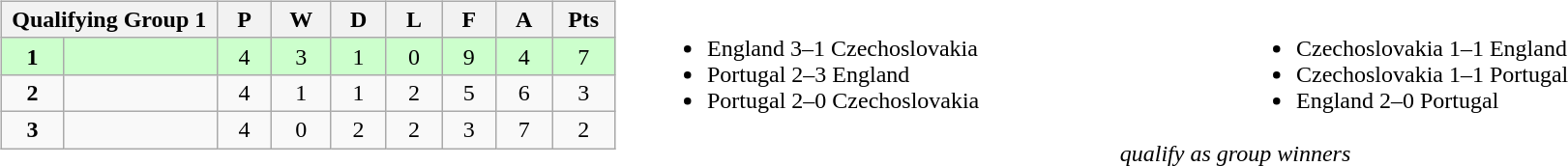<table width=100%>
<tr>
<td valign="top" width="440"><br><table class="wikitable">
<tr>
<th colspan="2">Qualifying Group 1</th>
<th rowspan="1">P</th>
<th rowspan="1">W</th>
<th colspan="1">D</th>
<th colspan="1">L</th>
<th colspan="1">F</th>
<th colspan="1">A</th>
<th colspan="1">Pts</th>
</tr>
<tr style="background:#ccffcc;">
<td align=center width="50"><strong>1</strong></td>
<td width="150"><strong></strong></td>
<td align=center width="50">4</td>
<td align=center width="50">3</td>
<td align=center width="50">1</td>
<td align=center width="50">0</td>
<td align=center width="50">9</td>
<td align=center width="50">4</td>
<td align=center width="50">7</td>
</tr>
<tr>
<td align=center><strong>2</strong></td>
<td></td>
<td align=center>4</td>
<td align=center>1</td>
<td align=center>1</td>
<td align=center>2</td>
<td align=center>5</td>
<td align=center>6</td>
<td align=center>3</td>
</tr>
<tr>
<td align=center><strong>3</strong></td>
<td></td>
<td align=center>4</td>
<td align=center>0</td>
<td align=center>2</td>
<td align=center>2</td>
<td align=center>3</td>
<td align=center>7</td>
<td align=center>2</td>
</tr>
</table>
</td>
<td valign="middle" align="center"><br><table width=100%>
<tr>
<td valign="middle" align=left width=50%><br><ul><li>England 3–1 Czechoslovakia</li><li>Portugal 2–3 England</li><li>Portugal 2–0 Czechoslovakia</li></ul></td>
<td valign="middle" align=left width=50%><br><ul><li>Czechoslovakia 1–1 England</li><li>Czechoslovakia 1–1 Portugal</li><li>England 2–0 Portugal</li></ul></td>
</tr>
</table>
<em> qualify as group winners</em></td>
</tr>
</table>
